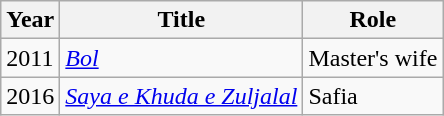<table class="wikitable sortable plainrowheaders">
<tr style="text-align:center;">
<th scope="col">Year</th>
<th scope="col">Title</th>
<th scope="col">Role</th>
</tr>
<tr>
<td>2011</td>
<td><em><a href='#'>Bol</a></em></td>
<td>Master's wife</td>
</tr>
<tr>
<td>2016</td>
<td><em><a href='#'>Saya e Khuda e Zuljalal</a></em></td>
<td>Safia</td>
</tr>
</table>
